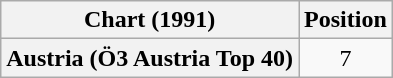<table class="wikitable plainrowheaders" style="text-align:center;">
<tr>
<th scope="col">Chart (1991)</th>
<th scope="col">Position</th>
</tr>
<tr>
<th scope="row">Austria (Ö3 Austria Top 40)</th>
<td>7</td>
</tr>
</table>
